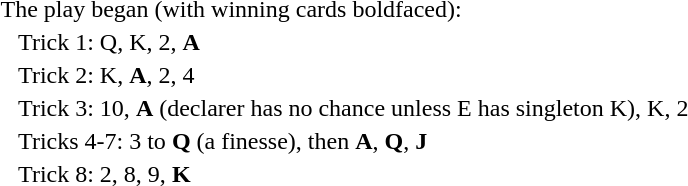<table>
<tr>
<td>The play began (with winning cards boldfaced):</td>
</tr>
<tr>
<td>   Trick 1: Q, K, 2, <strong>A</strong></td>
</tr>
<tr>
<td>   Trick 2: K, <strong>A</strong>, 2, 4</td>
</tr>
<tr>
<td>   Trick 3: 10, <strong>A</strong> (declarer has no chance unless E has singleton K), K, 2</td>
</tr>
<tr>
<td>   Tricks 4-7: 3 to <strong>Q</strong> (a finesse), then <strong>A</strong>, <strong>Q</strong>, <strong>J</strong></td>
</tr>
<tr>
<td>   Trick 8: 2, 8, 9, <strong>K</strong></td>
</tr>
</table>
